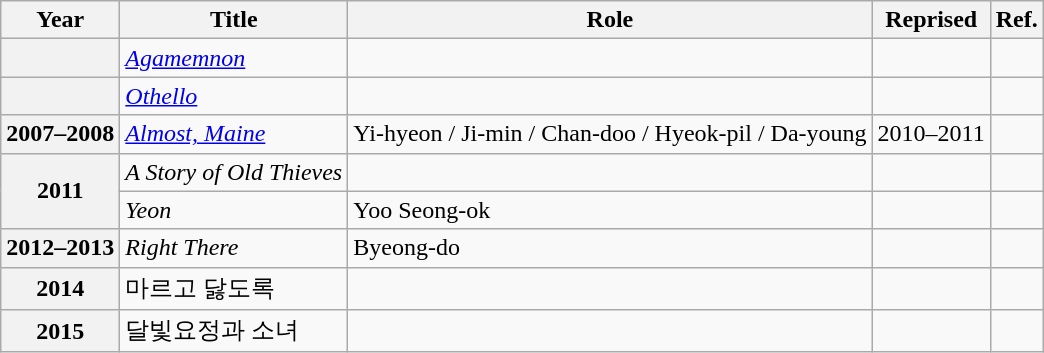<table class="wikitable plainrowheaders sortable">
<tr>
<th scope="col">Year</th>
<th scope="col">Title</th>
<th scope="col">Role</th>
<th scope="col">Reprised</th>
<th>Ref.</th>
</tr>
<tr>
<th scope="row"></th>
<td><em><a href='#'>Agamemnon</a></em></td>
<td></td>
<td></td>
<td></td>
</tr>
<tr>
<th scope="row"></th>
<td><em><a href='#'>Othello</a></em></td>
<td></td>
<td></td>
<td></td>
</tr>
<tr>
<th scope="row">2007–2008</th>
<td><em><a href='#'>Almost, Maine</a></em></td>
<td>Yi-hyeon / Ji-min / Chan-doo / Hyeok-pil / Da-young</td>
<td>2010–2011</td>
<td></td>
</tr>
<tr>
<th scope="row" rowspan="2">2011</th>
<td><em>A Story of Old Thieves</em></td>
<td></td>
<td></td>
<td></td>
</tr>
<tr>
<td><em>Yeon</em></td>
<td>Yoo Seong-ok</td>
<td></td>
<td></td>
</tr>
<tr>
<th scope="row">2012–2013</th>
<td><em>Right There</em></td>
<td>Byeong-do</td>
<td></td>
<td></td>
</tr>
<tr>
<th scope="row">2014</th>
<td>마르고 닳도록</td>
<td></td>
<td></td>
<td></td>
</tr>
<tr>
<th scope="row">2015</th>
<td>달빛요정과 소녀</td>
<td></td>
<td></td>
<td></td>
</tr>
</table>
